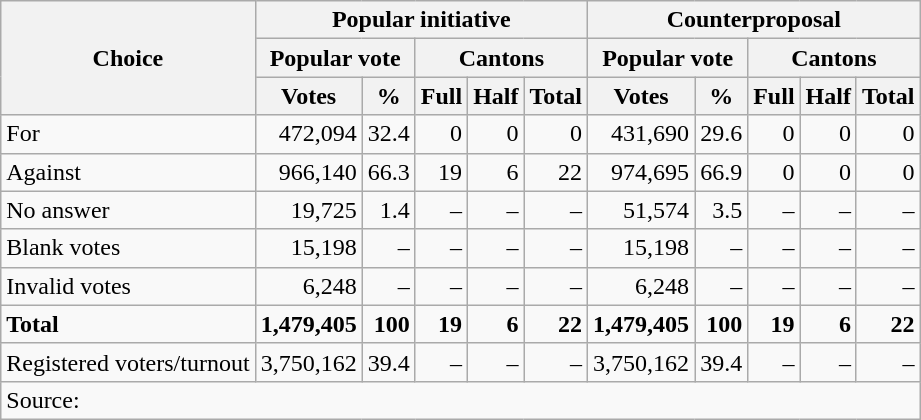<table class=wikitable style=text-align:right>
<tr>
<th rowspan=3>Choice</th>
<th colspan=5>Popular initiative</th>
<th colspan=5>Counterproposal</th>
</tr>
<tr>
<th colspan=2>Popular vote</th>
<th colspan=3>Cantons</th>
<th colspan=2>Popular vote</th>
<th colspan=3>Cantons</th>
</tr>
<tr>
<th>Votes</th>
<th>%</th>
<th>Full</th>
<th>Half</th>
<th>Total</th>
<th>Votes</th>
<th>%</th>
<th>Full</th>
<th>Half</th>
<th>Total</th>
</tr>
<tr>
<td align=left>For</td>
<td>472,094</td>
<td>32.4</td>
<td>0</td>
<td>0</td>
<td>0</td>
<td>431,690</td>
<td>29.6</td>
<td>0</td>
<td>0</td>
<td>0</td>
</tr>
<tr>
<td align=left>Against</td>
<td>966,140</td>
<td>66.3</td>
<td>19</td>
<td>6</td>
<td>22</td>
<td>974,695</td>
<td>66.9</td>
<td>0</td>
<td>0</td>
<td>0</td>
</tr>
<tr>
<td align=left>No answer</td>
<td>19,725</td>
<td>1.4</td>
<td>–</td>
<td>–</td>
<td>–</td>
<td>51,574</td>
<td>3.5</td>
<td>–</td>
<td>–</td>
<td>–</td>
</tr>
<tr>
<td align=left>Blank votes</td>
<td>15,198</td>
<td>–</td>
<td>–</td>
<td>–</td>
<td>–</td>
<td>15,198</td>
<td>–</td>
<td>–</td>
<td>–</td>
<td>–</td>
</tr>
<tr>
<td align=left>Invalid votes</td>
<td>6,248</td>
<td>–</td>
<td>–</td>
<td>–</td>
<td>–</td>
<td>6,248</td>
<td>–</td>
<td>–</td>
<td>–</td>
<td>–</td>
</tr>
<tr>
<td align=left><strong>Total</strong></td>
<td><strong>1,479,405</strong></td>
<td><strong>100</strong></td>
<td><strong>19</strong></td>
<td><strong>6</strong></td>
<td><strong>22</strong></td>
<td><strong>1,479,405</strong></td>
<td><strong>100</strong></td>
<td><strong>19</strong></td>
<td><strong>6</strong></td>
<td><strong>22</strong></td>
</tr>
<tr>
<td align=left>Registered voters/turnout</td>
<td>3,750,162</td>
<td>39.4</td>
<td>–</td>
<td>–</td>
<td>–</td>
<td>3,750,162</td>
<td>39.4</td>
<td>–</td>
<td>–</td>
<td>–</td>
</tr>
<tr>
<td align=left colspan=11>Source: </td>
</tr>
</table>
